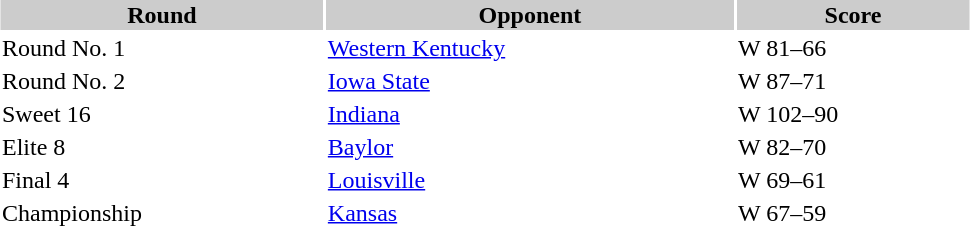<table style="width:650px; border:'1' 'solid' 'gray'; margin:auto;">
<tr>
<th style="background:#ccc;">Round</th>
<th style="background:#ccc;">Opponent</th>
<th style="background:#ccc;">Score</th>
</tr>
<tr>
<td>Round No. 1</td>
<td><a href='#'>Western Kentucky</a></td>
<td>W 81–66</td>
</tr>
<tr>
<td>Round No. 2</td>
<td><a href='#'>Iowa State</a></td>
<td>W 87–71</td>
</tr>
<tr>
<td>Sweet 16</td>
<td><a href='#'>Indiana</a></td>
<td>W 102–90</td>
</tr>
<tr>
<td>Elite 8</td>
<td><a href='#'>Baylor</a></td>
<td>W 82–70</td>
</tr>
<tr>
<td>Final 4</td>
<td><a href='#'>Louisville</a></td>
<td>W 69–61</td>
</tr>
<tr>
<td>Championship</td>
<td><a href='#'>Kansas</a></td>
<td>W 67–59</td>
</tr>
</table>
